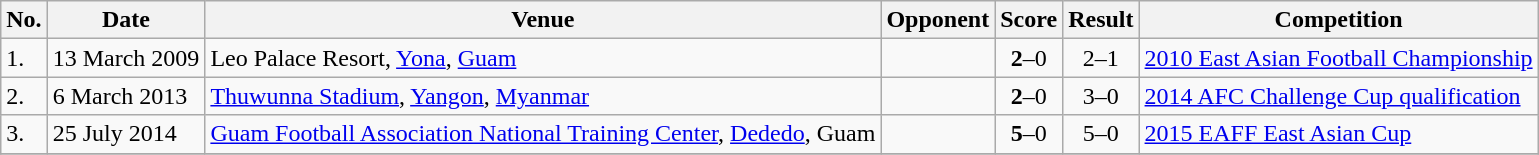<table class="wikitable">
<tr>
<th>No.</th>
<th>Date</th>
<th>Venue</th>
<th>Opponent</th>
<th>Score</th>
<th>Result</th>
<th>Competition</th>
</tr>
<tr>
<td>1.</td>
<td>13 March 2009</td>
<td>Leo Palace Resort, <a href='#'>Yona</a>, <a href='#'>Guam</a></td>
<td></td>
<td align=center><strong>2</strong>–0</td>
<td align=center>2–1</td>
<td><a href='#'>2010 East Asian Football Championship</a></td>
</tr>
<tr>
<td>2.</td>
<td>6 March 2013</td>
<td><a href='#'>Thuwunna Stadium</a>, <a href='#'>Yangon</a>, <a href='#'>Myanmar</a></td>
<td></td>
<td align=center><strong>2</strong>–0</td>
<td align=center>3–0</td>
<td><a href='#'>2014 AFC Challenge Cup qualification</a></td>
</tr>
<tr>
<td>3.</td>
<td>25 July 2014</td>
<td><a href='#'>Guam Football Association National Training Center</a>, <a href='#'>Dededo</a>, Guam</td>
<td></td>
<td align=center><strong>5</strong>–0</td>
<td align=center>5–0</td>
<td><a href='#'>2015 EAFF East Asian Cup</a></td>
</tr>
<tr>
</tr>
</table>
